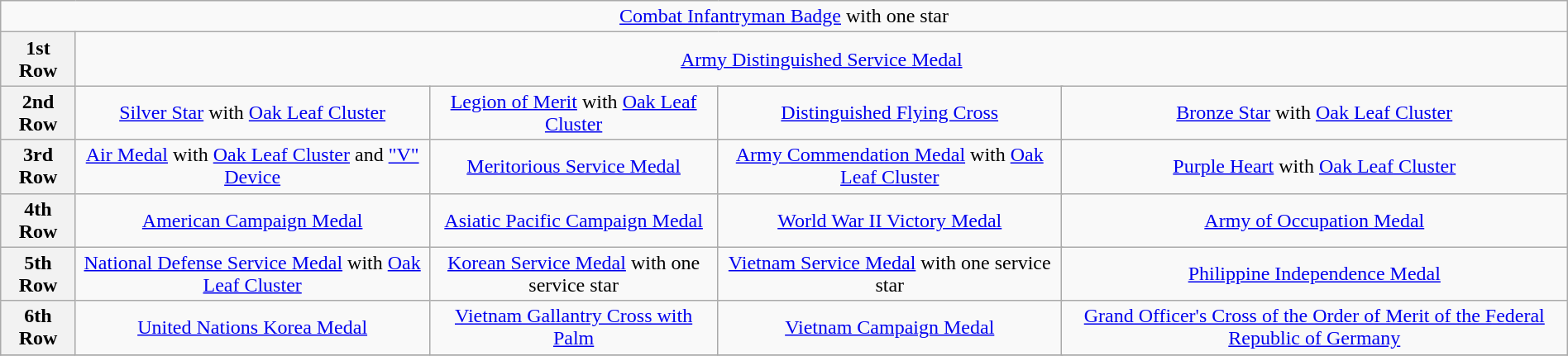<table class="wikitable" style="margin:1em auto; text-align:center;">
<tr>
<td colspan="19"><a href='#'>Combat Infantryman Badge</a> with one star</td>
</tr>
<tr>
<th>1st Row</th>
<td colspan="17"><a href='#'>Army Distinguished Service Medal</a></td>
</tr>
<tr>
<th>2nd Row</th>
<td colspan="4"><a href='#'>Silver Star</a> with <a href='#'>Oak Leaf Cluster</a></td>
<td colspan="4"><a href='#'>Legion of Merit</a> with <a href='#'>Oak Leaf Cluster</a></td>
<td colspan="4"><a href='#'>Distinguished Flying Cross</a></td>
<td colspan="4"><a href='#'>Bronze Star</a> with <a href='#'>Oak Leaf Cluster</a></td>
</tr>
<tr>
<th>3rd Row</th>
<td colspan="4"><a href='#'>Air Medal</a> with <a href='#'>Oak Leaf Cluster</a> and <a href='#'>"V" Device</a></td>
<td colspan="4"><a href='#'>Meritorious Service Medal</a></td>
<td colspan="4"><a href='#'>Army Commendation Medal</a> with <a href='#'>Oak Leaf Cluster</a></td>
<td colspan="4"><a href='#'>Purple Heart</a> with <a href='#'>Oak Leaf Cluster</a></td>
</tr>
<tr>
<th>4th Row</th>
<td colspan="4"><a href='#'>American Campaign Medal</a></td>
<td colspan="4"><a href='#'>Asiatic Pacific Campaign Medal</a></td>
<td colspan="4"><a href='#'>World War II Victory Medal</a></td>
<td colspan="4"><a href='#'>Army of Occupation Medal</a></td>
</tr>
<tr>
<th>5th Row</th>
<td colspan="4"><a href='#'>National Defense Service Medal</a> with <a href='#'>Oak Leaf Cluster</a></td>
<td colspan="4"><a href='#'>Korean Service Medal</a> with one service star</td>
<td colspan="4"><a href='#'>Vietnam Service Medal</a> with one service star</td>
<td colspan="4"><a href='#'>Philippine Independence Medal</a></td>
</tr>
<tr>
<th>6th Row</th>
<td colspan="4"><a href='#'>United Nations Korea Medal</a></td>
<td colspan="4"><a href='#'>Vietnam Gallantry Cross with Palm</a></td>
<td colspan="4"><a href='#'>Vietnam Campaign Medal</a></td>
<td colspan="4"><a href='#'>Grand Officer's Cross of the Order of Merit of the Federal Republic of Germany</a></td>
</tr>
<tr>
</tr>
</table>
